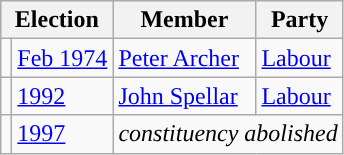<table class="wikitable">
<tr>
<th colspan="2">Election</th>
<th>Member</th>
<th>Party</th>
</tr>
<tr>
<td style="color:inherit;background-color: "></td>
<td><a href='#'>Feb 1974</a></td>
<td><a href='#'>Peter Archer</a></td>
<td><a href='#'>Labour</a></td>
</tr>
<tr>
<td style="color:inherit;background-color: "></td>
<td><a href='#'>1992</a></td>
<td><a href='#'>John Spellar</a></td>
<td><a href='#'>Labour</a></td>
</tr>
<tr>
<td></td>
<td><a href='#'>1997</a></td>
<td colspan="2"><em>constituency abolished</em></td>
</tr>
</table>
